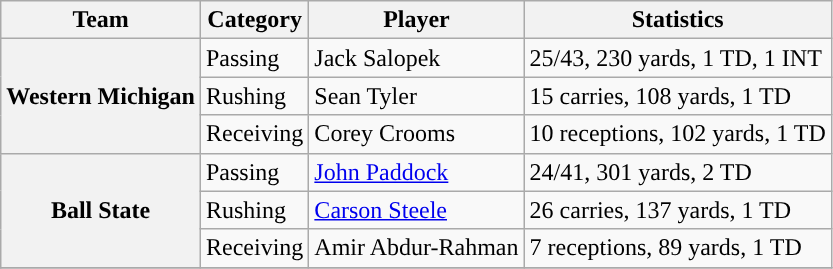<table class="wikitable" style="float: left;">
<tr>
<th>Team</th>
<th>Category</th>
<th>Player</th>
<th>Statistics</th>
</tr>
<tr>
<th rowspan=3>Western Michigan</th>
<td>Passing</td>
<td>Jack Salopek</td>
<td>25/43, 230 yards, 1 TD, 1 INT</td>
</tr>
<tr>
<td>Rushing</td>
<td>Sean Tyler</td>
<td>15 carries, 108 yards, 1 TD</td>
</tr>
<tr>
<td>Receiving</td>
<td>Corey Crooms</td>
<td>10 receptions, 102 yards, 1 TD</td>
</tr>
<tr>
<th rowspan=3 style=>Ball State</th>
<td>Passing</td>
<td><a href='#'>John Paddock</a></td>
<td>24/41, 301 yards, 2 TD</td>
</tr>
<tr>
<td>Rushing</td>
<td><a href='#'>Carson Steele</a></td>
<td>26 carries, 137 yards, 1 TD</td>
</tr>
<tr>
<td>Receiving</td>
<td>Amir Abdur-Rahman</td>
<td>7 receptions, 89 yards, 1 TD</td>
</tr>
<tr>
</tr>
</table>
